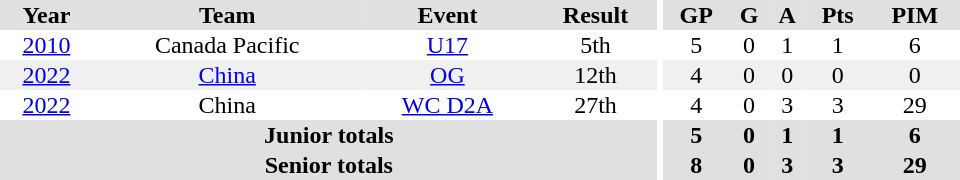<table border="0" cellpadding="1" cellspacing="0" ID="Table3" style="text-align:center; width:40em">
<tr bgcolor="#e0e0e0">
<th>Year</th>
<th>Team</th>
<th>Event</th>
<th>Result</th>
<th rowspan="99" bgcolor="#ffffff"></th>
<th>GP</th>
<th>G</th>
<th>A</th>
<th>Pts</th>
<th>PIM</th>
</tr>
<tr>
<td><a href='#'>2010</a></td>
<td>Canada Pacific</td>
<td><a href='#'>U17</a></td>
<td>5th</td>
<td>5</td>
<td>0</td>
<td>1</td>
<td>1</td>
<td>6</td>
</tr>
<tr bgcolor="#f0f0f0">
<td><a href='#'>2022</a></td>
<td><a href='#'>China</a></td>
<td><a href='#'>OG</a></td>
<td>12th</td>
<td>4</td>
<td>0</td>
<td>0</td>
<td>0</td>
<td>0</td>
</tr>
<tr>
<td><a href='#'>2022</a></td>
<td>China</td>
<td><a href='#'>WC D2A</a></td>
<td>27th</td>
<td>4</td>
<td>0</td>
<td>3</td>
<td>3</td>
<td>29</td>
</tr>
<tr bgcolor="#e0e0e0">
<th colspan="4">Junior totals</th>
<th>5</th>
<th>0</th>
<th>1</th>
<th>1</th>
<th>6</th>
</tr>
<tr bgcolor="#e0e0e0">
<th colspan="4">Senior totals</th>
<th>8</th>
<th>0</th>
<th>3</th>
<th>3</th>
<th>29</th>
</tr>
</table>
